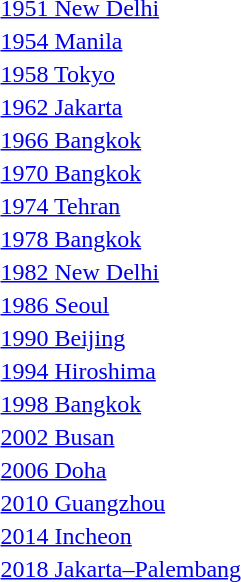<table>
<tr>
<td><a href='#'>1951 New Delhi</a></td>
<td></td>
<td></td>
<td></td>
</tr>
<tr>
<td><a href='#'>1954 Manila</a></td>
<td></td>
<td></td>
<td></td>
</tr>
<tr>
<td><a href='#'>1958 Tokyo</a></td>
<td></td>
<td></td>
<td></td>
</tr>
<tr>
<td><a href='#'>1962 Jakarta</a></td>
<td></td>
<td></td>
<td></td>
</tr>
<tr>
<td><a href='#'>1966 Bangkok</a></td>
<td></td>
<td></td>
<td></td>
</tr>
<tr>
<td><a href='#'>1970 Bangkok</a></td>
<td></td>
<td></td>
<td></td>
</tr>
<tr>
<td><a href='#'>1974 Tehran</a></td>
<td></td>
<td></td>
<td></td>
</tr>
<tr>
<td><a href='#'>1978 Bangkok</a></td>
<td></td>
<td></td>
<td></td>
</tr>
<tr>
<td><a href='#'>1982 New Delhi</a></td>
<td></td>
<td></td>
<td></td>
</tr>
<tr>
<td><a href='#'>1986 Seoul</a></td>
<td></td>
<td></td>
<td></td>
</tr>
<tr>
<td><a href='#'>1990 Beijing</a></td>
<td></td>
<td></td>
<td></td>
</tr>
<tr>
<td><a href='#'>1994 Hiroshima</a></td>
<td></td>
<td></td>
<td></td>
</tr>
<tr>
<td><a href='#'>1998 Bangkok</a></td>
<td></td>
<td></td>
<td></td>
</tr>
<tr>
<td><a href='#'>2002 Busan</a></td>
<td></td>
<td></td>
<td></td>
</tr>
<tr>
<td><a href='#'>2006 Doha</a></td>
<td></td>
<td></td>
<td></td>
</tr>
<tr>
<td><a href='#'>2010 Guangzhou</a></td>
<td></td>
<td></td>
<td></td>
</tr>
<tr>
<td><a href='#'>2014 Incheon</a></td>
<td></td>
<td></td>
<td></td>
</tr>
<tr>
<td><a href='#'>2018 Jakarta–Palembang</a></td>
<td></td>
<td></td>
<td></td>
</tr>
</table>
